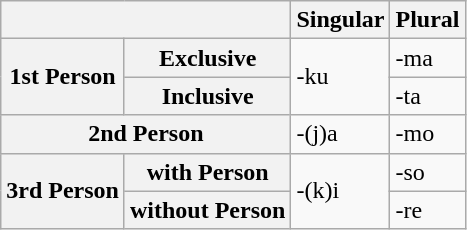<table class="wikitable">
<tr>
<th colspan="2"></th>
<th>Singular</th>
<th>Plural</th>
</tr>
<tr>
<th rowspan="2">1st Person</th>
<th>Exclusive</th>
<td rowspan="2">-ku</td>
<td>-ma</td>
</tr>
<tr>
<th>Inclusive</th>
<td>-ta</td>
</tr>
<tr>
<th colspan="2">2nd Person</th>
<td>-(j)a</td>
<td>-mo</td>
</tr>
<tr>
<th rowspan="2">3rd Person</th>
<th>with Person</th>
<td rowspan="2">-(k)i</td>
<td>-so</td>
</tr>
<tr>
<th>without Person</th>
<td>-re</td>
</tr>
</table>
